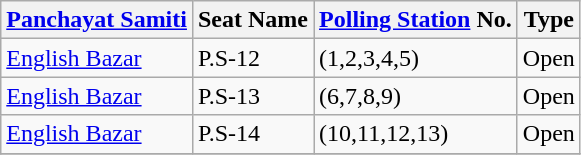<table class=wikitable>
<tr>
<th><a href='#'>Panchayat Samiti</a></th>
<th>Seat Name</th>
<th><a href='#'>Polling Station</a> No.</th>
<th>Type</th>
</tr>
<tr>
<td><a href='#'>English Bazar</a></td>
<td>P.S-12</td>
<td>(1,2,3,4,5)</td>
<td>Open</td>
</tr>
<tr>
<td><a href='#'>English Bazar</a></td>
<td>P.S-13</td>
<td>(6,7,8,9)</td>
<td>Open</td>
</tr>
<tr>
<td><a href='#'>English Bazar</a></td>
<td>P.S-14</td>
<td>(10,11,12,13)</td>
<td>Open</td>
</tr>
<tr>
</tr>
</table>
